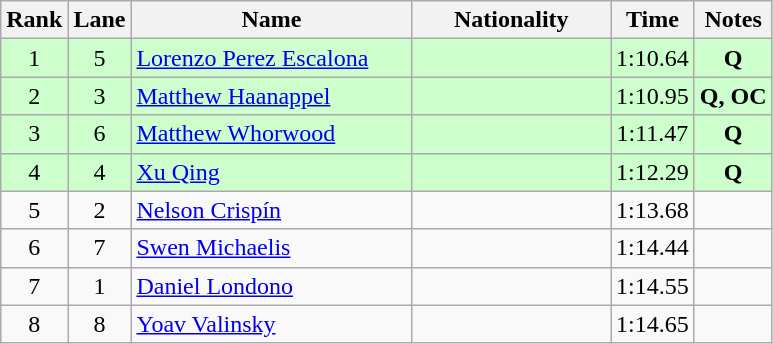<table class="wikitable sortable" style="text-align:center">
<tr>
<th>Rank</th>
<th>Lane</th>
<th style="width:180px">Name</th>
<th style="width:125px">Nationality</th>
<th>Time</th>
<th>Notes</th>
</tr>
<tr style="background:#cfc;">
<td>1</td>
<td>5</td>
<td style="text-align:left;"><a href='#'>Lorenzo Perez Escalona</a></td>
<td style="text-align:left;"></td>
<td>1:10.64</td>
<td><strong>Q</strong></td>
</tr>
<tr style="background:#cfc;">
<td>2</td>
<td>3</td>
<td style="text-align:left;"><a href='#'>Matthew Haanappel</a></td>
<td style="text-align:left;"></td>
<td>1:10.95</td>
<td><strong>Q, OC</strong></td>
</tr>
<tr style="background:#cfc;">
<td>3</td>
<td>6</td>
<td style="text-align:left;"><a href='#'>Matthew Whorwood</a></td>
<td style="text-align:left;"></td>
<td>1:11.47</td>
<td><strong>Q</strong></td>
</tr>
<tr style="background:#cfc;">
<td>4</td>
<td>4</td>
<td style="text-align:left;"><a href='#'>Xu Qing</a></td>
<td style="text-align:left;"></td>
<td>1:12.29</td>
<td><strong>Q</strong></td>
</tr>
<tr>
<td>5</td>
<td>2</td>
<td style="text-align:left;"><a href='#'>Nelson Crispín</a></td>
<td style="text-align:left;"></td>
<td>1:13.68</td>
<td></td>
</tr>
<tr>
<td>6</td>
<td>7</td>
<td style="text-align:left;"><a href='#'>Swen Michaelis</a></td>
<td style="text-align:left;"></td>
<td>1:14.44</td>
<td></td>
</tr>
<tr>
<td>7</td>
<td>1</td>
<td style="text-align:left;"><a href='#'>Daniel Londono</a></td>
<td style="text-align:left;"></td>
<td>1:14.55</td>
<td></td>
</tr>
<tr>
<td>8</td>
<td>8</td>
<td style="text-align:left;"><a href='#'>Yoav Valinsky</a></td>
<td style="text-align:left;"></td>
<td>1:14.65</td>
<td></td>
</tr>
</table>
